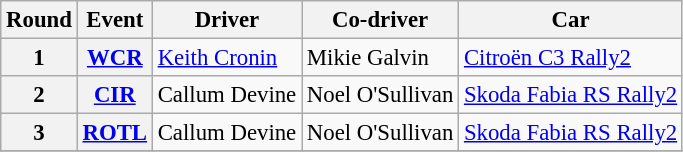<table class="wikitable" style="font-size: 95%;">
<tr>
<th>Round</th>
<th>Event</th>
<th>Driver</th>
<th>Co-driver</th>
<th>Car</th>
</tr>
<tr>
<th>1</th>
<th><a href='#'> WCR</a></th>
<td><a href='#'>Keith Cronin</a></td>
<td>Mikie Galvin</td>
<td><a href='#'>Citroën C3 Rally2</a></td>
</tr>
<tr>
<th>2</th>
<th><a href='#'> CIR</a></th>
<td>Callum Devine</td>
<td>Noel O'Sullivan</td>
<td><a href='#'>Skoda Fabia RS Rally2</a></td>
</tr>
<tr>
<th>3</th>
<th><a href='#'> ROTL</a></th>
<td>Callum Devine</td>
<td>Noel O'Sullivan</td>
<td><a href='#'>Skoda Fabia RS Rally2</a></td>
</tr>
<tr>
</tr>
</table>
